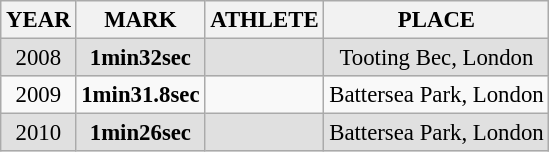<table class="wikitable sortable" style="font-size:95%;">
<tr>
<th>YEAR</th>
<th>MARK</th>
<th align="left">ATHLETE</th>
<th align="left">PLACE</th>
</tr>
<tr bgcolor="#e0e0e0">
<td align="center">2008</td>
<td align="center"><strong>1min32sec</strong></td>
<td></td>
<td align="center">Tooting Bec, London</td>
</tr>
<tr>
<td align="center">2009</td>
<td align="center"><strong>1min31.8sec</strong></td>
<td></td>
<td align="center">Battersea Park, London</td>
</tr>
<tr bgcolor="#e0e0e0">
<td align="center">2010</td>
<td align="center"><strong>1min26sec</strong></td>
<td></td>
<td align="center">Battersea Park, London</td>
</tr>
</table>
